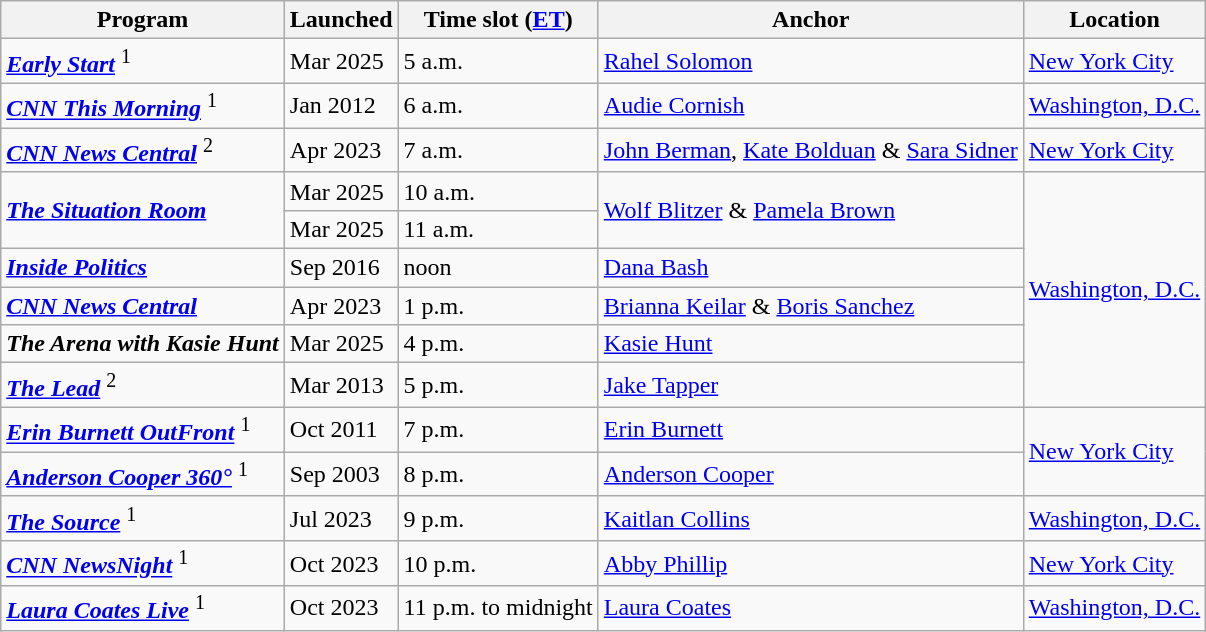<table class="wikitable">
<tr>
<th>Program</th>
<th>Launched</th>
<th>Time slot (<a href='#'>ET</a>)</th>
<th>Anchor</th>
<th>Location</th>
</tr>
<tr>
<td><strong><em><a href='#'>Early Start</a></em></strong> <sup>1</sup></td>
<td>Mar 2025</td>
<td>5 a.m.</td>
<td><a href='#'>Rahel Solomon</a></td>
<td><a href='#'>New York City</a></td>
</tr>
<tr>
<td><strong><em><a href='#'>CNN This Morning</a></em></strong> <sup>1</sup></td>
<td>Jan 2012</td>
<td>6 a.m.</td>
<td><a href='#'>Audie Cornish</a></td>
<td><a href='#'>Washington, D.C.</a></td>
</tr>
<tr>
<td><strong><em><a href='#'>CNN News Central</a></em></strong> <sup>2</sup></td>
<td>Apr 2023</td>
<td>7 a.m.</td>
<td><a href='#'>John Berman</a>, <a href='#'>Kate Bolduan</a> & <a href='#'>Sara Sidner</a></td>
<td><a href='#'>New York City</a></td>
</tr>
<tr>
<td rowspan="2"><strong><em><a href='#'>The Situation Room</a></em></strong></td>
<td>Mar 2025</td>
<td>10 a.m.</td>
<td rowspan="2"><a href='#'>Wolf Blitzer</a> & <a href='#'>Pamela Brown</a></td>
<td rowspan="6"><a href='#'>Washington, D.C.</a></td>
</tr>
<tr>
<td>Mar 2025</td>
<td>11 a.m.</td>
</tr>
<tr>
<td><strong><em><a href='#'>Inside Politics</a></em></strong></td>
<td>Sep 2016</td>
<td>noon</td>
<td><a href='#'>Dana Bash</a></td>
</tr>
<tr>
<td><strong><em><a href='#'>CNN News Central</a></em></strong></td>
<td>Apr 2023</td>
<td>1 p.m.</td>
<td><a href='#'>Brianna Keilar</a> & <a href='#'>Boris Sanchez</a></td>
</tr>
<tr>
<td><strong><em>The Arena with Kasie Hunt</em></strong></td>
<td>Mar 2025</td>
<td>4 p.m.</td>
<td><a href='#'>Kasie Hunt</a></td>
</tr>
<tr>
<td><strong><em><a href='#'>The Lead</a></em></strong> <sup>2</sup></td>
<td>Mar 2013</td>
<td>5 p.m.</td>
<td><a href='#'>Jake Tapper</a></td>
</tr>
<tr>
<td><strong><em><a href='#'>Erin Burnett OutFront</a></em></strong> <sup>1</sup></td>
<td>Oct 2011</td>
<td>7 p.m.</td>
<td><a href='#'>Erin Burnett</a></td>
<td rowspan="2"><a href='#'>New York City</a></td>
</tr>
<tr>
<td><strong><em><a href='#'>Anderson Cooper 360°</a></em></strong> <sup>1</sup></td>
<td>Sep 2003</td>
<td>8 p.m.</td>
<td><a href='#'>Anderson Cooper</a></td>
</tr>
<tr>
<td><strong><em><a href='#'>The Source</a></em></strong> <sup>1</sup></td>
<td>Jul 2023</td>
<td>9 p.m.</td>
<td><a href='#'>Kaitlan Collins</a></td>
<td><a href='#'>Washington, D.C.</a></td>
</tr>
<tr>
<td><strong><em><a href='#'>CNN NewsNight</a></em></strong> <sup>1</sup></td>
<td>Oct 2023</td>
<td>10 p.m.</td>
<td><a href='#'>Abby Phillip</a></td>
<td><a href='#'>New York City</a></td>
</tr>
<tr>
<td><strong><em><a href='#'>Laura Coates Live</a></em></strong> <sup>1</sup></td>
<td>Oct 2023</td>
<td>11 p.m. to midnight</td>
<td><a href='#'>Laura Coates</a></td>
<td><a href='#'>Washington, D.C.</a></td>
</tr>
</table>
